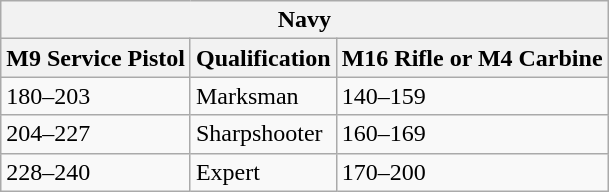<table class="wikitable">
<tr>
<th colspan="3">Navy</th>
</tr>
<tr>
<th>M9 Service Pistol</th>
<th>Qualification</th>
<th>M16 Rifle or M4 Carbine</th>
</tr>
<tr>
<td>180–203</td>
<td>Marksman</td>
<td>140–159</td>
</tr>
<tr>
<td>204–227</td>
<td>Sharpshooter</td>
<td>160–169</td>
</tr>
<tr>
<td>228–240</td>
<td>Expert</td>
<td>170–200</td>
</tr>
</table>
